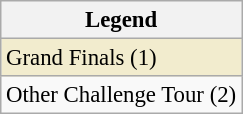<table class="wikitable" style="font-size:95%;">
<tr>
<th>Legend</th>
</tr>
<tr style="background:#f2ecce;">
<td>Grand Finals (1)</td>
</tr>
<tr>
<td>Other Challenge Tour (2)</td>
</tr>
</table>
